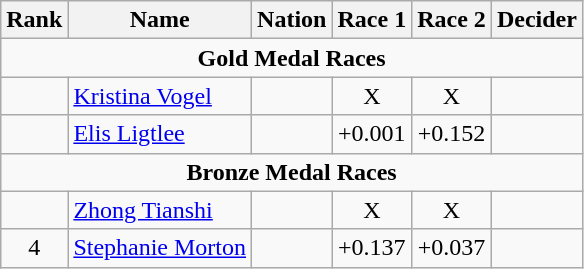<table class="wikitable" style="text-align:center">
<tr>
<th>Rank</th>
<th>Name</th>
<th>Nation</th>
<th>Race 1</th>
<th>Race 2</th>
<th>Decider</th>
</tr>
<tr>
<td colspan=6><strong>Gold Medal Races</strong></td>
</tr>
<tr>
<td></td>
<td align=left><a href='#'>Kristina Vogel</a></td>
<td align=left></td>
<td>X</td>
<td>X</td>
<td></td>
</tr>
<tr>
<td></td>
<td align=left><a href='#'>Elis Ligtlee</a></td>
<td align=left></td>
<td>+0.001</td>
<td>+0.152</td>
<td></td>
</tr>
<tr>
<td colspan=6><strong>Bronze Medal Races</strong></td>
</tr>
<tr>
<td></td>
<td align=left><a href='#'>Zhong Tianshi</a></td>
<td align=left></td>
<td>X</td>
<td>X</td>
<td></td>
</tr>
<tr>
<td>4</td>
<td align=left><a href='#'>Stephanie Morton</a></td>
<td align=left></td>
<td>+0.137</td>
<td>+0.037</td>
<td></td>
</tr>
</table>
